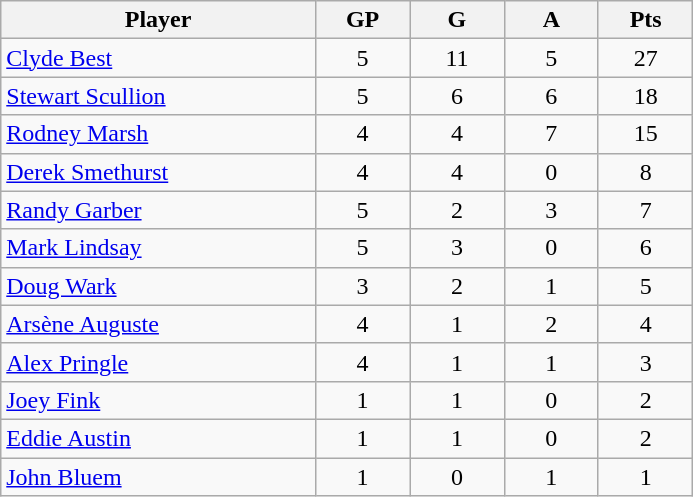<table class="wikitable">
<tr>
<th style="width:25%;">Player</th>
<th style="width:7.5%;">GP</th>
<th style="width:7.5%;">G</th>
<th style="width:7.5%;">A</th>
<th style="width:7.5%;">Pts</th>
</tr>
<tr align=center>
<td align=left><a href='#'>Clyde Best</a></td>
<td>5</td>
<td>11</td>
<td>5</td>
<td>27</td>
</tr>
<tr align=center>
<td align=left><a href='#'>Stewart Scullion</a></td>
<td>5</td>
<td>6</td>
<td>6</td>
<td>18</td>
</tr>
<tr align=center>
<td align=left><a href='#'>Rodney Marsh</a></td>
<td>4</td>
<td>4</td>
<td>7</td>
<td>15</td>
</tr>
<tr align=center>
<td align=left><a href='#'>Derek Smethurst</a></td>
<td>4</td>
<td>4</td>
<td>0</td>
<td>8</td>
</tr>
<tr align=center>
<td align=left><a href='#'>Randy Garber</a></td>
<td>5</td>
<td>2</td>
<td>3</td>
<td>7</td>
</tr>
<tr align=center>
<td align=left><a href='#'>Mark Lindsay</a></td>
<td>5</td>
<td>3</td>
<td>0</td>
<td>6</td>
</tr>
<tr align=center>
<td align=left><a href='#'>Doug Wark</a></td>
<td>3</td>
<td>2</td>
<td>1</td>
<td>5</td>
</tr>
<tr align=center>
<td align=left><a href='#'>Arsène Auguste</a></td>
<td>4</td>
<td>1</td>
<td>2</td>
<td>4</td>
</tr>
<tr align=center>
<td align=left><a href='#'>Alex Pringle</a></td>
<td>4</td>
<td>1</td>
<td>1</td>
<td>3</td>
</tr>
<tr align=center>
<td align=left><a href='#'>Joey Fink</a></td>
<td>1</td>
<td>1</td>
<td>0</td>
<td>2</td>
</tr>
<tr align=center>
<td align=left><a href='#'>Eddie Austin</a></td>
<td>1</td>
<td>1</td>
<td>0</td>
<td>2</td>
</tr>
<tr align=center>
<td align=left><a href='#'>John Bluem</a></td>
<td>1</td>
<td>0</td>
<td>1</td>
<td>1</td>
</tr>
</table>
